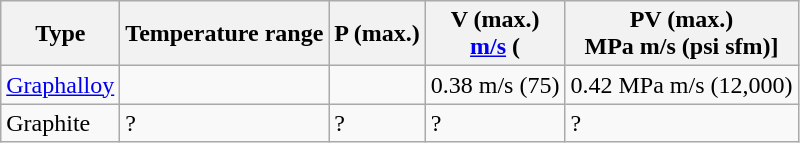<table class="wikitable">
<tr>
<th>Type</th>
<th>Temperature range</th>
<th>P (max.)<br></th>
<th>V (max.)<br><a href='#'>m/s</a> (</th>
<th>PV (max.)<br>MPa m/s (psi sfm)]</th>
</tr>
<tr>
<td><a href='#'>Graphalloy</a></td>
<td></td>
<td></td>
<td>0.38 m/s (75)</td>
<td>0.42 MPa m/s (12,000)</td>
</tr>
<tr>
<td>Graphite</td>
<td>?</td>
<td>?</td>
<td>?</td>
<td>?</td>
</tr>
</table>
